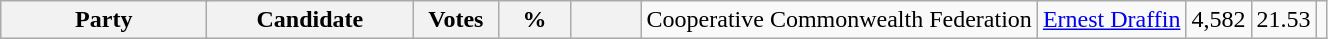<table class="wikitable">
<tr>
<th colspan="2" style="width: 130px">Party</th>
<th style="width: 130px">Candidate</th>
<th style="width: 50px">Votes</th>
<th style="width: 40px">%</th>
<th style="width: 40px"><br>

</th>
<td>Cooperative Commonwealth Federation</td>
<td><a href='#'>Ernest Draffin</a></td>
<td align="right">4,582</td>
<td align="right">21.53</td>
<td align="right"><br></td>
</tr>
</table>
